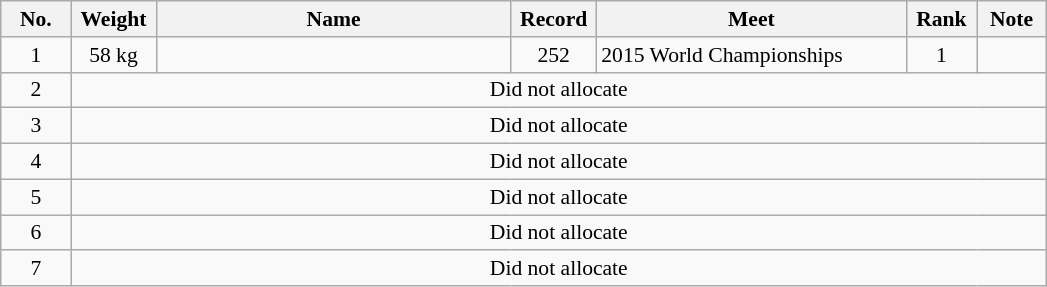<table class="wikitable" style="text-align:center; font-size:90%">
<tr>
<th width=40>No.</th>
<th width=50>Weight</th>
<th width=230>Name</th>
<th width=50>Record</th>
<th width=200>Meet</th>
<th width=40>Rank</th>
<th width=40>Note</th>
</tr>
<tr>
<td>1</td>
<td>58 kg</td>
<td align=left></td>
<td>252</td>
<td align=left>2015 World Championships</td>
<td>1</td>
<td></td>
</tr>
<tr>
<td>2</td>
<td colspan="6" align="center">Did not allocate</td>
</tr>
<tr>
<td>3</td>
<td colspan="6" align="center">Did not allocate</td>
</tr>
<tr>
<td>4</td>
<td colspan="6" align="center">Did not allocate</td>
</tr>
<tr>
<td>5</td>
<td colspan="6" align="center">Did not allocate</td>
</tr>
<tr>
<td>6</td>
<td colspan="6" align="center">Did not allocate</td>
</tr>
<tr>
<td>7</td>
<td colspan="6" align="center">Did not allocate</td>
</tr>
</table>
